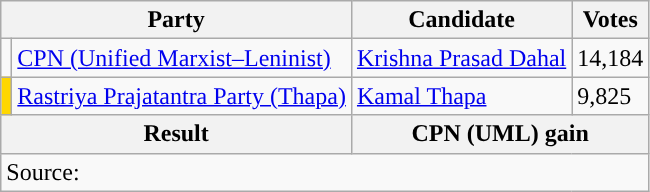<table class="wikitable">
<tr>
<th colspan="2">Party</th>
<th>Candidate</th>
<th>Votes</th>
</tr>
<tr>
<td style="background-color:"></td>
<td><a href='#'>CPN (Unified Marxist–Leninist)</a></td>
<td><a href='#'>Krishna Prasad Dahal</a></td>
<td>14,184</td>
</tr>
<tr>
<td style="background-color:gold"></td>
<td><a href='#'>Rastriya Prajatantra Party (Thapa)</a></td>
<td><a href='#'>Kamal Thapa</a></td>
<td>9,825</td>
</tr>
<tr>
<th colspan="2">Result</th>
<th colspan="2">CPN (UML) gain</th>
</tr>
<tr>
<td colspan="4">Source: </td>
</tr>
</table>
